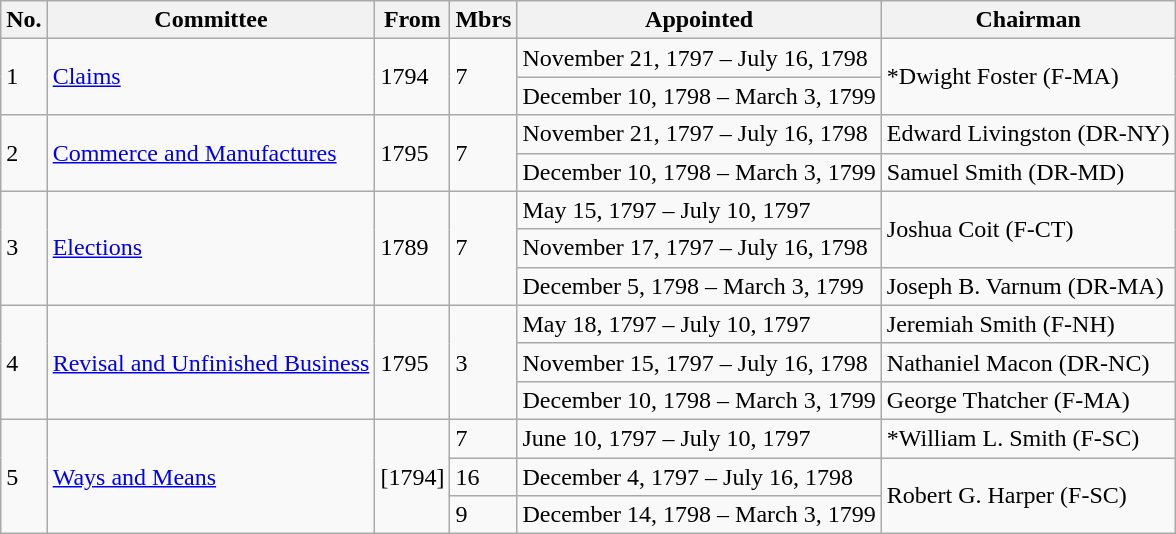<table class="wikitable">
<tr valign=bottom>
<th>No.</th>
<th>Committee</th>
<th>From</th>
<th>Mbrs</th>
<th>Appointed</th>
<th>Chairman</th>
</tr>
<tr>
<td rowspan=2>1</td>
<td rowspan=2><a href='#'>Claims</a></td>
<td rowspan=2>1794</td>
<td rowspan=2>7</td>
<td>November 21, 1797 – July 16, 1798</td>
<td rowspan=2>*Dwight Foster (F-MA)</td>
</tr>
<tr>
<td>December 10, 1798 – March 3, 1799</td>
</tr>
<tr>
<td rowspan=2>2</td>
<td rowspan=2><a href='#'>Commerce and Manufactures</a></td>
<td rowspan=2>1795</td>
<td rowspan=2>7</td>
<td>November 21, 1797 – July 16, 1798</td>
<td>Edward Livingston (DR-NY)</td>
</tr>
<tr>
<td>December 10, 1798 – March 3, 1799</td>
<td>Samuel Smith (DR-MD)</td>
</tr>
<tr>
<td rowspan=3>3</td>
<td rowspan=3><a href='#'>Elections</a></td>
<td rowspan=3>1789</td>
<td rowspan=3>7</td>
<td>May 15, 1797 – July 10, 1797</td>
<td rowspan=2>Joshua Coit (F-CT)</td>
</tr>
<tr>
<td>November 17, 1797 – July 16, 1798</td>
</tr>
<tr>
<td>December 5, 1798 – March 3, 1799</td>
<td>Joseph B. Varnum (DR-MA)</td>
</tr>
<tr>
<td rowspan=3>4</td>
<td rowspan=3><a href='#'>Revisal and Unfinished Business</a></td>
<td rowspan=3>1795</td>
<td rowspan=3>3</td>
<td>May 18, 1797 – July 10, 1797</td>
<td>Jeremiah Smith (F-NH)</td>
</tr>
<tr>
<td>November 15, 1797 – July 16, 1798</td>
<td>Nathaniel Macon (DR-NC)</td>
</tr>
<tr>
<td>December 10, 1798 – March 3, 1799</td>
<td>George Thatcher (F-MA)</td>
</tr>
<tr>
<td rowspan=3>5</td>
<td rowspan=3><a href='#'>Ways and Means</a></td>
<td rowspan=3>[1794]</td>
<td>7</td>
<td>June 10, 1797 – July 10, 1797</td>
<td>*William L. Smith (F-SC)</td>
</tr>
<tr>
<td>16</td>
<td>December 4, 1797 – July 16, 1798</td>
<td rowspan=2>Robert G. Harper (F-SC)</td>
</tr>
<tr>
<td>9</td>
<td>December 14, 1798 – March 3, 1799</td>
</tr>
</table>
